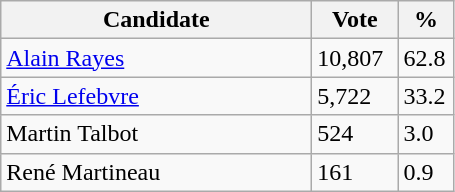<table class="wikitable">
<tr>
<th bgcolor="#DDDDFF" width="200px">Candidate</th>
<th bgcolor="#DDDDFF" width="50px">Vote</th>
<th bgcolor="#DDDDFF" width="30px">%</th>
</tr>
<tr>
<td><a href='#'>Alain Rayes</a></td>
<td>10,807</td>
<td>62.8</td>
</tr>
<tr>
<td><a href='#'>Éric Lefebvre</a></td>
<td>5,722</td>
<td>33.2</td>
</tr>
<tr>
<td>Martin Talbot</td>
<td>524</td>
<td>3.0</td>
</tr>
<tr>
<td>René Martineau</td>
<td>161</td>
<td>0.9</td>
</tr>
</table>
